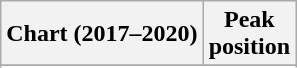<table class="wikitable sortable plainrowheaders" style="text-align:center">
<tr>
<th scope="col">Chart (2017–2020)</th>
<th scope="col">Peak<br>position</th>
</tr>
<tr>
</tr>
<tr>
</tr>
<tr>
</tr>
</table>
